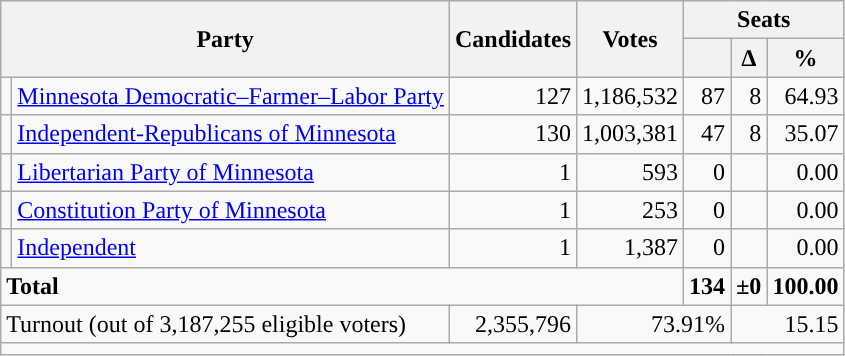<table class="wikitable">
<tr>
<th rowspan="2" colspan="2">Party</th>
<th rowspan="2">Candidates</th>
<th rowspan="2" colspan="1">Votes</th>
<th colspan="3">Seats</th>
</tr>
<tr>
<th></th>
<th>∆</th>
<th>%</th>
</tr>
<tr>
<td style="background-color:"></td>
<td><a href='#'>Minnesota Democratic–Farmer–Labor Party</a></td>
<td align="right">127</td>
<td align="right">1,186,532</td>
<td align="right">87</td>
<td align="right">8</td>
<td align="right">64.93</td>
</tr>
<tr>
<td style="background-color:"></td>
<td><a href='#'>Independent-Republicans of Minnesota</a></td>
<td align="right">130</td>
<td align="right">1,003,381</td>
<td align="right">47</td>
<td align="right">8</td>
<td align="right">35.07</td>
</tr>
<tr>
<td style="background-color:"></td>
<td><a href='#'>Libertarian Party of Minnesota</a></td>
<td align="right">1</td>
<td align="right">593</td>
<td align="right">0</td>
<td align="right"></td>
<td align="right">0.00</td>
</tr>
<tr>
<td style="background-color:"></td>
<td><a href='#'>Constitution Party of Minnesota</a></td>
<td align="right">1</td>
<td align="right">253</td>
<td align="right">0</td>
<td align="right"></td>
<td align="right">0.00</td>
</tr>
<tr>
<td style="background-color:"></td>
<td><a href='#'>Independent</a></td>
<td align="right">1</td>
<td align="right">1,387</td>
<td align="right">0</td>
<td align="right"></td>
<td align="right">0.00</td>
</tr>
<tr>
<td colspan="4" align="left"><strong>Total</strong></td>
<td align="right"><strong>134</strong></td>
<td align="right"><strong>±0</strong></td>
<td align="right"><strong>100.00</strong></td>
</tr>
<tr>
<td colspan="2" align="left">Turnout (out of 3,187,255 eligible voters)</td>
<td colspan="1" align="right">2,355,796</td>
<td colspan="2" align="right">73.91%</td>
<td colspan="2" align="right">15.15 </td>
</tr>
<tr>
<td colspan="7"></td>
</tr>
</table>
